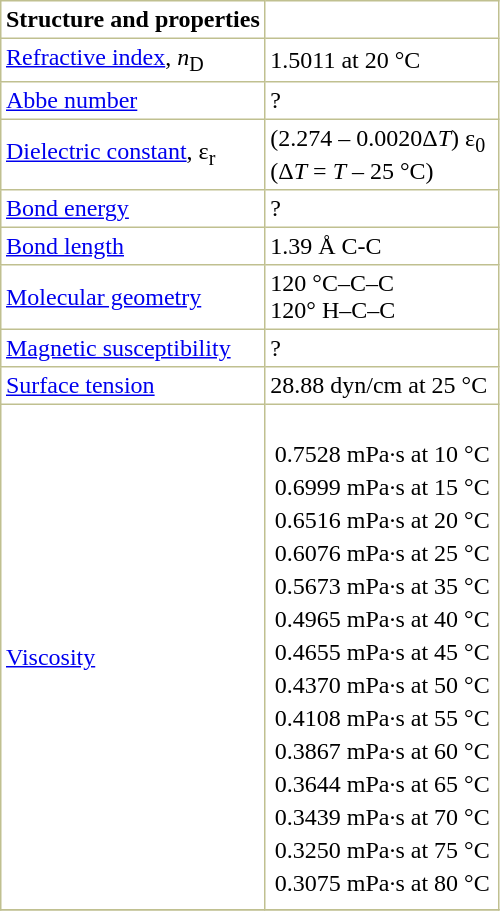<table border="1" cellspacing="0" cellpadding="3" style="margin: 0 0 0 0.5em; background: #FFFFFF; border-collapse: collapse; border-color: #C0C090;">
<tr>
<th>Structure and properties</th>
</tr>
<tr>
<td><a href='#'>Refractive index</a>, <em>n</em><sub>D</sub></td>
<td>1.5011 at 20 °C </td>
</tr>
<tr>
<td><a href='#'>Abbe number</a></td>
<td>? </td>
</tr>
<tr>
<td><a href='#'>Dielectric constant</a>, ε<sub>r</sub></td>
<td>(2.274 – 0.0020Δ<em>T</em>) ε<sub>0</sub><br>(Δ<em>T</em> = <em>T</em> – 25 °C)</td>
</tr>
<tr>
<td><a href='#'>Bond energy</a></td>
<td>? </td>
</tr>
<tr>
<td><a href='#'>Bond length</a></td>
<td>1.39 Å C-C</td>
</tr>
<tr>
<td><a href='#'>Molecular geometry</a></td>
<td>120 °C–C–C<br>120° H–C–C </td>
</tr>
<tr>
<td><a href='#'>Magnetic susceptibility</a></td>
<td>? </td>
</tr>
<tr>
<td><a href='#'>Surface tension</a></td>
<td>28.88 dyn/cm at 25 °C</td>
</tr>
<tr>
<td><a href='#'>Viscosity</a></td>
<td><br><table>
<tr>
<td>0.7528 mPa·s</td>
<td>at 10 °C</td>
</tr>
<tr>
<td>0.6999 mPa·s</td>
<td>at 15 °C</td>
</tr>
<tr>
<td>0.6516 mPa·s</td>
<td>at 20 °C</td>
</tr>
<tr>
<td>0.6076 mPa·s</td>
<td>at 25 °C</td>
</tr>
<tr>
<td>0.5673 mPa·s</td>
<td>at 35 °C</td>
</tr>
<tr>
<td>0.4965 mPa·s</td>
<td>at 40 °C</td>
</tr>
<tr>
<td>0.4655 mPa·s</td>
<td>at 45 °C</td>
</tr>
<tr>
<td>0.4370 mPa·s</td>
<td>at 50 °C</td>
</tr>
<tr>
<td>0.4108 mPa·s</td>
<td>at 55 °C</td>
</tr>
<tr>
<td>0.3867 mPa·s</td>
<td>at 60 °C</td>
</tr>
<tr>
<td>0.3644 mPa·s</td>
<td>at 65 °C</td>
</tr>
<tr>
<td>0.3439 mPa·s</td>
<td>at 70 °C</td>
</tr>
<tr>
<td>0.3250 mPa·s</td>
<td>at 75 °C</td>
</tr>
<tr>
<td>0.3075 mPa·s</td>
<td>at 80 °C</td>
</tr>
<tr>
</tr>
</table>
</td>
</tr>
<tr>
</tr>
</table>
